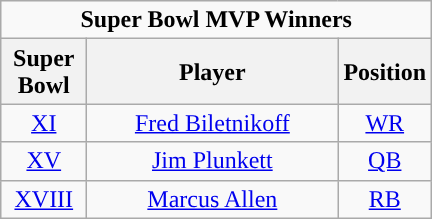<table class="wikitable sortable" style="text-align:center">
<tr>
<td colspan="3"><strong>Super Bowl MVP Winners</strong></td>
</tr>
<tr>
<th style="width:50px; ">Super Bowl</th>
<th style="width:160px; ">Player</th>
<th style="width:50px; ">Position</th>
</tr>
<tr>
<td><a href='#'>XI</a></td>
<td><a href='#'>Fred Biletnikoff</a></td>
<td><a href='#'>WR</a></td>
</tr>
<tr>
<td><a href='#'>XV</a></td>
<td><a href='#'>Jim Plunkett</a></td>
<td><a href='#'>QB</a></td>
</tr>
<tr>
<td><a href='#'>XVIII</a></td>
<td><a href='#'>Marcus Allen</a></td>
<td><a href='#'>RB</a></td>
</tr>
</table>
